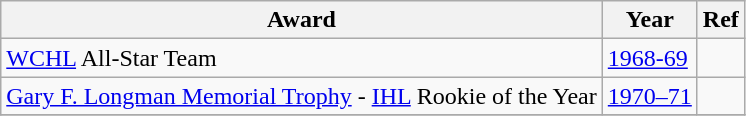<table class="wikitable">
<tr>
<th>Award</th>
<th>Year</th>
<th>Ref</th>
</tr>
<tr>
<td><a href='#'>WCHL</a> All-Star Team</td>
<td><a href='#'>1968-69</a></td>
<td></td>
</tr>
<tr>
<td><a href='#'>Gary F. Longman Memorial Trophy</a> - <a href='#'>IHL</a> Rookie of the Year</td>
<td><a href='#'>1970–71</a></td>
<td></td>
</tr>
<tr>
</tr>
</table>
